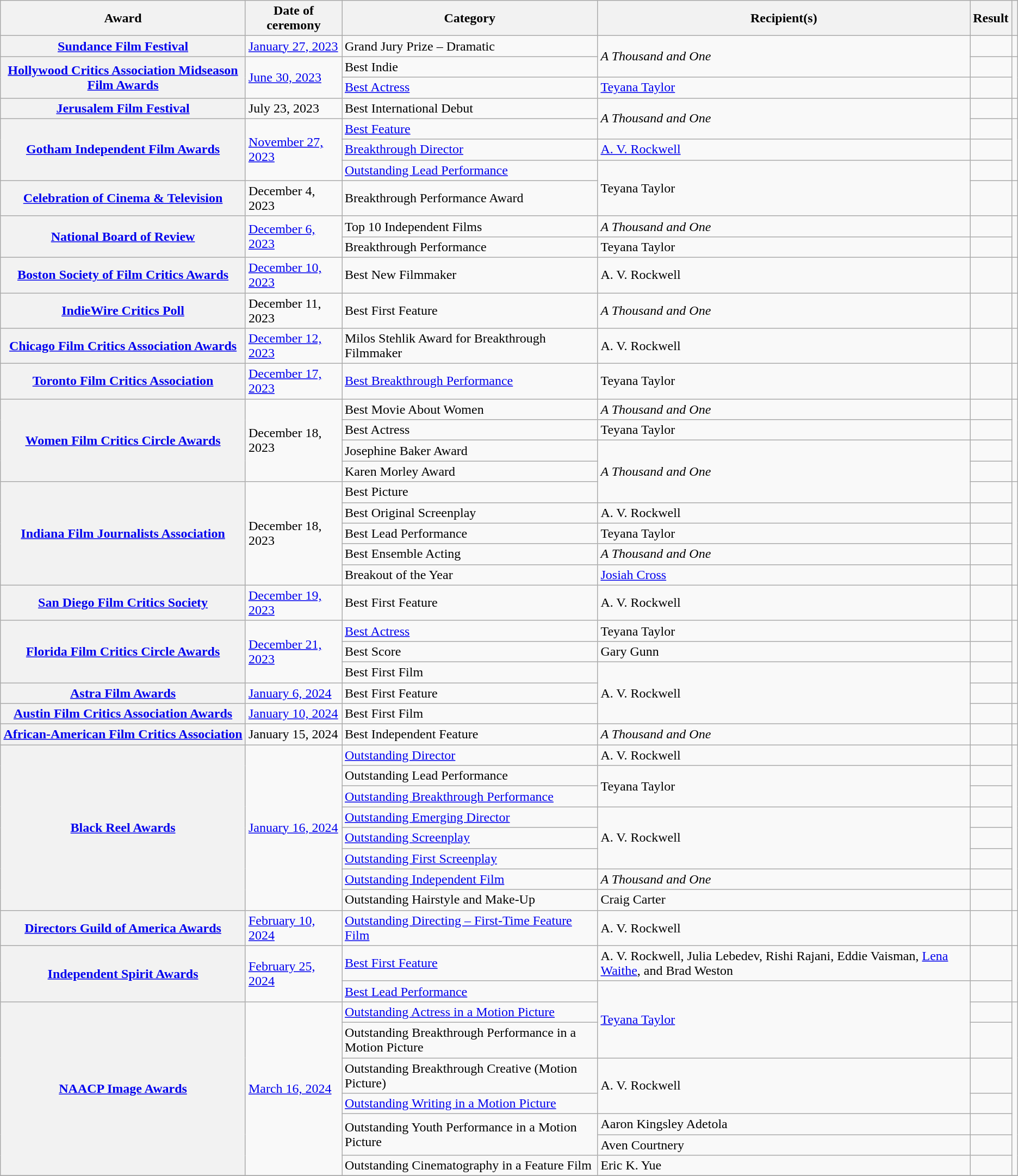<table class="wikitable sortable plainrowheaders">
<tr>
<th scope="col">Award</th>
<th scope="col">Date of ceremony</th>
<th scope="col">Category</th>
<th scope="col">Recipient(s)</th>
<th scope="col">Result</th>
<th scope="col" class="unsortable"></th>
</tr>
<tr>
<th scope="row"><a href='#'>Sundance Film Festival</a></th>
<td><a href='#'>January 27, 2023</a></td>
<td>Grand Jury Prize – Dramatic</td>
<td rowspan="2"><em>A Thousand and One</em></td>
<td></td>
<td></td>
</tr>
<tr>
<th scope="row" rowspan="2"><a href='#'>Hollywood Critics Association Midseason Film Awards</a></th>
<td rowspan="2"><a href='#'>June 30, 2023</a></td>
<td>Best Indie</td>
<td></td>
<td rowspan="2"></td>
</tr>
<tr>
<td><a href='#'>Best Actress</a></td>
<td><a href='#'>Teyana Taylor</a></td>
<td></td>
</tr>
<tr>
<th scope="row"><a href='#'>Jerusalem Film Festival</a></th>
<td>July 23, 2023</td>
<td>Best International Debut</td>
<td rowspan="2"><em>A Thousand and One</em></td>
<td></td>
<td></td>
</tr>
<tr>
<th scope="row" rowspan="3"><a href='#'>Gotham Independent Film Awards</a></th>
<td rowspan="3"><a href='#'>November 27, 2023</a></td>
<td><a href='#'>Best Feature</a></td>
<td></td>
<td rowspan="3"></td>
</tr>
<tr>
<td><a href='#'>Breakthrough Director</a></td>
<td><a href='#'>A. V. Rockwell</a></td>
<td></td>
</tr>
<tr>
<td><a href='#'>Outstanding Lead Performance</a></td>
<td rowspan="2">Teyana Taylor</td>
<td></td>
</tr>
<tr>
<th scope="row"><a href='#'>Celebration of Cinema & Television</a></th>
<td>December 4, 2023</td>
<td>Breakthrough Performance Award</td>
<td></td>
<td></td>
</tr>
<tr>
<th rowspan="2" scope="row"><a href='#'>National Board of Review</a></th>
<td rowspan="2"><a href='#'>December 6, 2023</a></td>
<td>Top 10 Independent Films</td>
<td><em>A Thousand and One</em></td>
<td></td>
<td rowspan="2"></td>
</tr>
<tr>
<td>Breakthrough Performance</td>
<td>Teyana Taylor</td>
<td></td>
</tr>
<tr>
<th scope="row"><a href='#'>Boston Society of Film Critics Awards</a></th>
<td><a href='#'>December 10, 2023</a></td>
<td>Best New Filmmaker</td>
<td>A. V. Rockwell</td>
<td></td>
<td align="center"></td>
</tr>
<tr>
<th rowspan="1" scope="row"><a href='#'>IndieWire Critics Poll</a></th>
<td rowspan="1">December 11, 2023</td>
<td>Best First Feature</td>
<td><em>A Thousand and One</em></td>
<td></td>
<td align="center"></td>
</tr>
<tr>
<th scope="row"><a href='#'>Chicago Film Critics Association Awards</a></th>
<td><a href='#'>December 12, 2023</a></td>
<td>Milos Stehlik Award for Breakthrough Filmmaker</td>
<td>A. V. Rockwell</td>
<td></td>
<td align="center"></td>
</tr>
<tr>
<th scope="row"><a href='#'>Toronto Film Critics Association</a></th>
<td><a href='#'>December 17, 2023</a></td>
<td><a href='#'>Best Breakthrough Performance</a></td>
<td>Teyana Taylor</td>
<td></td>
<td align="center"></td>
</tr>
<tr>
<th scope="row" rowspan="4"><a href='#'>Women Film Critics Circle Awards</a></th>
<td rowspan="4">December 18, 2023</td>
<td>Best Movie About Women</td>
<td><em>A Thousand and One</em></td>
<td></td>
<td rowspan="4" align="center"></td>
</tr>
<tr>
<td>Best Actress</td>
<td>Teyana Taylor</td>
<td></td>
</tr>
<tr>
<td>Josephine Baker Award</td>
<td rowspan="3"><em>A Thousand and One</em></td>
<td></td>
</tr>
<tr>
<td>Karen Morley Award</td>
<td></td>
</tr>
<tr>
<th rowspan="5" scope="row"><a href='#'>Indiana Film Journalists Association</a></th>
<td rowspan="5">December 18, 2023</td>
<td>Best Picture</td>
<td></td>
<td rowspan="5"></td>
</tr>
<tr>
<td>Best Original Screenplay</td>
<td>A. V. Rockwell</td>
<td></td>
</tr>
<tr>
<td>Best Lead Performance</td>
<td>Teyana Taylor</td>
<td></td>
</tr>
<tr>
<td>Best Ensemble Acting</td>
<td><em>A Thousand and One</em></td>
<td></td>
</tr>
<tr>
<td>Breakout of the Year</td>
<td><a href='#'>Josiah Cross</a></td>
<td></td>
</tr>
<tr>
<th scope="row"><a href='#'>San Diego Film Critics Society</a></th>
<td><a href='#'>December 19, 2023</a></td>
<td>Best First Feature</td>
<td>A. V. Rockwell</td>
<td></td>
<td align="center"></td>
</tr>
<tr>
<th scope="row" rowspan="3"><a href='#'>Florida Film Critics Circle Awards</a></th>
<td rowspan="3"><a href='#'>December 21, 2023</a></td>
<td><a href='#'>Best Actress</a></td>
<td>Teyana Taylor</td>
<td></td>
<td rowspan="3" align="center"> </td>
</tr>
<tr>
<td>Best Score</td>
<td>Gary Gunn</td>
<td></td>
</tr>
<tr>
<td>Best First Film</td>
<td rowspan="3">A. V. Rockwell</td>
<td></td>
</tr>
<tr>
<th scope="row"><a href='#'>Astra Film Awards</a></th>
<td><a href='#'>January 6, 2024</a></td>
<td>Best First Feature</td>
<td></td>
<td></td>
</tr>
<tr>
<th scope="row"><a href='#'>Austin Film Critics Association Awards</a></th>
<td><a href='#'>January 10, 2024</a></td>
<td>Best First Film</td>
<td></td>
<td rowspan="1" align="center"></td>
</tr>
<tr>
<th scope="row"><a href='#'>African-American Film Critics Association</a></th>
<td>January 15, 2024</td>
<td>Best Independent Feature</td>
<td><em>A Thousand and One</em></td>
<td></td>
<td align="center"></td>
</tr>
<tr>
<th scope="rowgroup" rowspan="8"><a href='#'>Black Reel Awards</a></th>
<td rowspan="8"><a href='#'>January 16, 2024</a></td>
<td><a href='#'>Outstanding Director</a></td>
<td>A. V. Rockwell</td>
<td></td>
<td scope="rowgroup" rowspan="8"></td>
</tr>
<tr>
<td>Outstanding Lead Performance</td>
<td rowspan="2">Teyana Taylor</td>
<td></td>
</tr>
<tr>
<td><a href='#'>Outstanding Breakthrough Performance</a></td>
<td></td>
</tr>
<tr>
<td><a href='#'>Outstanding Emerging Director</a></td>
<td rowspan="3">A. V. Rockwell</td>
<td></td>
</tr>
<tr>
<td><a href='#'>Outstanding Screenplay</a></td>
<td></td>
</tr>
<tr>
<td><a href='#'>Outstanding First Screenplay</a></td>
<td></td>
</tr>
<tr>
<td><a href='#'>Outstanding Independent Film</a></td>
<td><em>A Thousand and One</em></td>
<td></td>
</tr>
<tr>
<td>Outstanding Hairstyle and Make-Up</td>
<td>Craig Carter</td>
<td></td>
</tr>
<tr>
<th scope="row"><a href='#'>Directors Guild of America Awards</a></th>
<td><a href='#'>February 10, 2024</a></td>
<td><a href='#'>Outstanding Directing – First-Time Feature Film</a></td>
<td>A. V. Rockwell</td>
<td></td>
<td align="center"></td>
</tr>
<tr>
<th scope="row" rowspan="2"><a href='#'>Independent Spirit Awards</a></th>
<td rowspan="2"><a href='#'>February 25, 2024</a></td>
<td><a href='#'>Best First Feature</a></td>
<td>A. V. Rockwell, Julia Lebedev, Rishi Rajani, Eddie Vaisman, <a href='#'>Lena Waithe</a>, and Brad Weston</td>
<td></td>
<td align="center" rowspan="2"></td>
</tr>
<tr>
<td><a href='#'>Best Lead Performance</a></td>
<td rowspan="3"><a href='#'>Teyana Taylor</a></td>
<td></td>
</tr>
<tr>
<th rowspan="7" scope="row"><a href='#'>NAACP Image Awards</a></th>
<td rowspan="7"><a href='#'>March 16, 2024</a></td>
<td><a href='#'>Outstanding Actress in a Motion Picture</a></td>
<td></td>
<td rowspan="7"></td>
</tr>
<tr>
<td>Outstanding Breakthrough Performance in a Motion Picture</td>
<td></td>
</tr>
<tr>
<td>Outstanding Breakthrough Creative (Motion Picture)</td>
<td rowspan="2">A. V. Rockwell</td>
<td></td>
</tr>
<tr>
<td><a href='#'>Outstanding Writing in a Motion Picture</a></td>
<td></td>
</tr>
<tr>
<td rowspan="2">Outstanding Youth Performance in a Motion Picture</td>
<td>Aaron Kingsley Adetola</td>
<td></td>
</tr>
<tr>
<td>Aven Courtnery</td>
<td></td>
</tr>
<tr>
<td>Outstanding Cinematography in a Feature Film</td>
<td>Eric K. Yue</td>
<td></td>
</tr>
<tr>
</tr>
</table>
